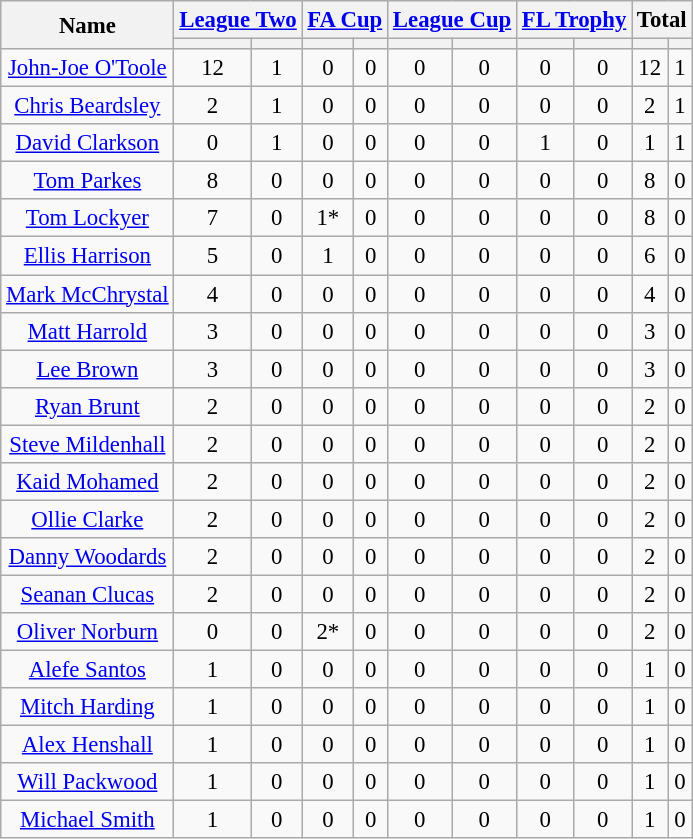<table class="wikitable sortable" style="text-align: center; font-size:95%;">
<tr>
<th rowspan="2">Name</th>
<th colspan="2"><a href='#'>League Two</a></th>
<th colspan="2"><a href='#'>FA Cup</a></th>
<th colspan="2"><a href='#'>League Cup</a></th>
<th colspan="2"><a href='#'>FL Trophy</a></th>
<th colspan="2">Total</th>
</tr>
<tr>
<th></th>
<th></th>
<th></th>
<th></th>
<th></th>
<th></th>
<th></th>
<th></th>
<th></th>
<th></th>
</tr>
<tr>
<td><a href='#'>John-Joe O'Toole</a></td>
<td>12</td>
<td>1</td>
<td>0</td>
<td>0</td>
<td>0</td>
<td>0</td>
<td>0</td>
<td>0</td>
<td>12</td>
<td>1</td>
</tr>
<tr>
<td><a href='#'>Chris Beardsley</a></td>
<td>2</td>
<td>1</td>
<td>0</td>
<td>0</td>
<td>0</td>
<td>0</td>
<td>0</td>
<td>0</td>
<td>2</td>
<td>1</td>
</tr>
<tr>
<td><a href='#'>David Clarkson</a></td>
<td>0</td>
<td>1</td>
<td>0</td>
<td>0</td>
<td>0</td>
<td>0</td>
<td>1</td>
<td>0</td>
<td>1</td>
<td>1</td>
</tr>
<tr>
<td><a href='#'>Tom Parkes</a></td>
<td>8</td>
<td>0</td>
<td>0</td>
<td>0</td>
<td>0</td>
<td>0</td>
<td>0</td>
<td>0</td>
<td>8</td>
<td>0</td>
</tr>
<tr>
<td><a href='#'>Tom Lockyer</a></td>
<td>7</td>
<td>0</td>
<td>1*</td>
<td>0</td>
<td>0</td>
<td>0</td>
<td>0</td>
<td>0</td>
<td>8</td>
<td>0</td>
</tr>
<tr>
<td><a href='#'>Ellis Harrison</a></td>
<td>5</td>
<td>0</td>
<td>1</td>
<td>0</td>
<td>0</td>
<td>0</td>
<td>0</td>
<td>0</td>
<td>6</td>
<td>0</td>
</tr>
<tr>
<td><a href='#'>Mark McChrystal</a></td>
<td>4</td>
<td>0</td>
<td>0</td>
<td>0</td>
<td>0</td>
<td>0</td>
<td>0</td>
<td>0</td>
<td>4</td>
<td>0</td>
</tr>
<tr>
<td><a href='#'>Matt Harrold</a></td>
<td>3</td>
<td>0</td>
<td>0</td>
<td>0</td>
<td>0</td>
<td>0</td>
<td>0</td>
<td>0</td>
<td>3</td>
<td>0</td>
</tr>
<tr>
<td><a href='#'>Lee Brown</a></td>
<td>3</td>
<td>0</td>
<td>0</td>
<td>0</td>
<td>0</td>
<td>0</td>
<td>0</td>
<td>0</td>
<td>3</td>
<td>0</td>
</tr>
<tr>
<td><a href='#'>Ryan Brunt</a></td>
<td>2</td>
<td>0</td>
<td>0</td>
<td>0</td>
<td>0</td>
<td>0</td>
<td>0</td>
<td>0</td>
<td>2</td>
<td>0</td>
</tr>
<tr>
<td><a href='#'>Steve Mildenhall</a></td>
<td>2</td>
<td>0</td>
<td>0</td>
<td>0</td>
<td>0</td>
<td>0</td>
<td>0</td>
<td>0</td>
<td>2</td>
<td>0</td>
</tr>
<tr>
<td><a href='#'>Kaid Mohamed</a></td>
<td>2</td>
<td>0</td>
<td>0</td>
<td>0</td>
<td>0</td>
<td>0</td>
<td>0</td>
<td>0</td>
<td>2</td>
<td>0</td>
</tr>
<tr>
<td><a href='#'>Ollie Clarke</a></td>
<td>2</td>
<td>0</td>
<td>0</td>
<td>0</td>
<td>0</td>
<td>0</td>
<td>0</td>
<td>0</td>
<td>2</td>
<td>0</td>
</tr>
<tr>
<td><a href='#'>Danny Woodards</a></td>
<td>2</td>
<td>0</td>
<td>0</td>
<td>0</td>
<td>0</td>
<td>0</td>
<td>0</td>
<td>0</td>
<td>2</td>
<td>0</td>
</tr>
<tr>
<td><a href='#'>Seanan Clucas</a></td>
<td>2</td>
<td>0</td>
<td>0</td>
<td>0</td>
<td>0</td>
<td>0</td>
<td>0</td>
<td>0</td>
<td>2</td>
<td>0</td>
</tr>
<tr>
<td><a href='#'>Oliver Norburn</a></td>
<td>0</td>
<td>0</td>
<td>2*</td>
<td>0</td>
<td>0</td>
<td>0</td>
<td>0</td>
<td>0</td>
<td>2</td>
<td>0</td>
</tr>
<tr>
<td><a href='#'>Alefe Santos</a></td>
<td>1</td>
<td>0</td>
<td>0</td>
<td>0</td>
<td>0</td>
<td>0</td>
<td>0</td>
<td>0</td>
<td>1</td>
<td>0</td>
</tr>
<tr>
<td><a href='#'>Mitch Harding</a></td>
<td>1</td>
<td>0</td>
<td>0</td>
<td>0</td>
<td>0</td>
<td>0</td>
<td>0</td>
<td>0</td>
<td>1</td>
<td>0</td>
</tr>
<tr>
<td><a href='#'>Alex Henshall</a></td>
<td>1</td>
<td>0</td>
<td>0</td>
<td>0</td>
<td>0</td>
<td>0</td>
<td>0</td>
<td>0</td>
<td>1</td>
<td>0</td>
</tr>
<tr>
<td><a href='#'>Will Packwood</a></td>
<td>1</td>
<td>0</td>
<td>0</td>
<td>0</td>
<td>0</td>
<td>0</td>
<td>0</td>
<td>0</td>
<td>1</td>
<td>0</td>
</tr>
<tr>
<td><a href='#'>Michael Smith</a></td>
<td>1</td>
<td>0</td>
<td>0</td>
<td>0</td>
<td>0</td>
<td>0</td>
<td>0</td>
<td>0</td>
<td>1</td>
<td>0</td>
</tr>
</table>
